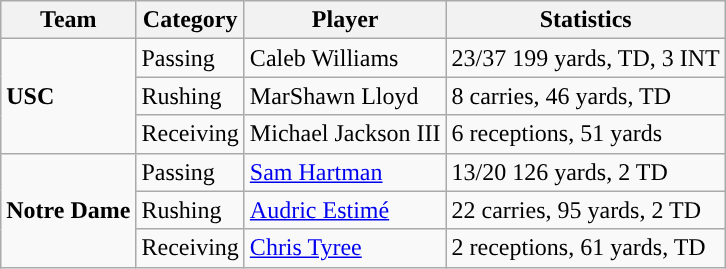<table class="wikitable" style="float: right;">
<tr>
<th>Team</th>
<th>Category</th>
<th>Player</th>
<th>Statistics</th>
</tr>
<tr>
<td rowspan=3><strong>USC</strong></td>
<td>Passing</td>
<td>Caleb Williams</td>
<td>23/37 199 yards, TD, 3 INT</td>
</tr>
<tr>
<td>Rushing</td>
<td>MarShawn Lloyd</td>
<td>8 carries, 46 yards, TD</td>
</tr>
<tr>
<td>Receiving</td>
<td>Michael Jackson III</td>
<td>6 receptions, 51 yards</td>
</tr>
<tr>
<td rowspan=3><strong>Notre Dame</strong></td>
<td>Passing</td>
<td><a href='#'>Sam Hartman</a></td>
<td>13/20 126 yards, 2 TD</td>
</tr>
<tr>
<td>Rushing</td>
<td><a href='#'>Audric Estimé</a></td>
<td>22 carries, 95 yards, 2 TD</td>
</tr>
<tr>
<td>Receiving</td>
<td><a href='#'>Chris Tyree</a></td>
<td>2 receptions, 61 yards, TD</td>
</tr>
</table>
